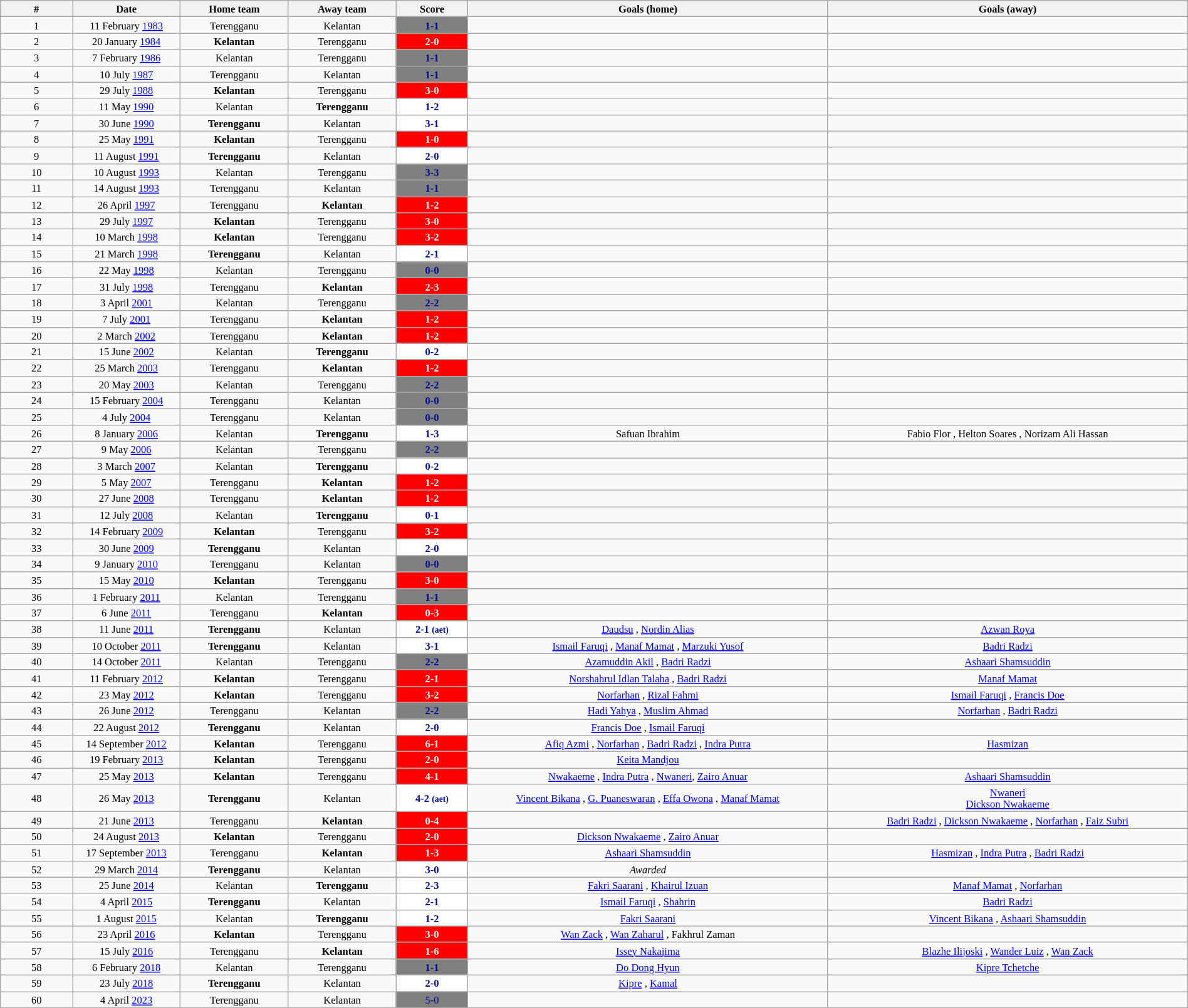<table class="wikitable" style="width:100%; margin:0 left; font-size: 11px">
<tr>
<th width=4%>#</th>
<th class="unsortable" style="width:6%;">Date</th>
<th width=6%>Home team</th>
<th width=6%>Away team</th>
<th width=4%>Score</th>
<th style="width:20%;">Goals (home)</th>
<th width=20%>Goals (away)</th>
</tr>
<tr style="text-align:center;">
<td>1</td>
<td>11 February <a href='#'>1983</a></td>
<td>Terengganu</td>
<td>Kelantan</td>
<td style="color:#000c99; background:#808080"><strong>1-1</strong></td>
<td></td>
<td></td>
</tr>
<tr style="text-align:center;">
<td>2</td>
<td>20 January <a href='#'>1984</a></td>
<td><strong>Kelantan</strong></td>
<td>Terengganu</td>
<td style="color:#fff; background:#ff0000"><strong>2-0</strong></td>
<td></td>
<td></td>
</tr>
<tr style="text-align:center;">
<td>3</td>
<td>7 February <a href='#'>1986</a></td>
<td>Kelantan</td>
<td>Terengganu</td>
<td style="color:#000c99; background:#808080"><strong>1-1</strong></td>
<td></td>
<td></td>
</tr>
<tr style="text-align:center;">
<td>4</td>
<td>10 July <a href='#'>1987</a></td>
<td>Terengganu</td>
<td>Kelantan</td>
<td style="color:#000c99; background:#808080"><strong>1-1</strong></td>
<td></td>
<td></td>
</tr>
<tr style="text-align:center;">
<td>5</td>
<td>29 July <a href='#'>1988</a></td>
<td><strong>Kelantan</strong></td>
<td>Terengganu</td>
<td style="color:#fff; background:#ff0000"><strong>3-0</strong></td>
<td></td>
<td></td>
</tr>
<tr style="text-align:center;">
<td>6</td>
<td>11 May <a href='#'>1990</a></td>
<td>Kelantan</td>
<td><strong>Terengganu</strong></td>
<td style="color:#000c99; background:#fff;"><strong>1-2</strong></td>
<td></td>
<td></td>
</tr>
<tr style="text-align:center;">
<td>7</td>
<td>30 June <a href='#'>1990</a></td>
<td><strong>Terengganu</strong></td>
<td>Kelantan</td>
<td style="color:#000c99; background:#fff"><strong>3-1</strong></td>
<td></td>
<td></td>
</tr>
<tr style="text-align:center;">
<td>8</td>
<td>25 May <a href='#'>1991</a></td>
<td><strong>Kelantan</strong></td>
<td>Terengganu</td>
<td style="color:#fff; background:#ff0000"><strong>1-0</strong></td>
<td></td>
<td></td>
</tr>
<tr style="text-align:center;">
<td>9</td>
<td>11 August <a href='#'>1991</a></td>
<td><strong>Terengganu</strong></td>
<td>Kelantan</td>
<td style="color:#000c99; background:#fff"><strong>2-0</strong></td>
<td></td>
<td></td>
</tr>
<tr style="text-align:center;">
<td>10</td>
<td>10 August <a href='#'>1993</a></td>
<td>Kelantan</td>
<td>Terengganu</td>
<td style="color:#000c99; background:#808080"><strong>3-3</strong></td>
<td></td>
<td></td>
</tr>
<tr style="text-align:center;">
<td>11</td>
<td>14 August <a href='#'>1993</a></td>
<td>Terengganu</td>
<td>Kelantan</td>
<td style="color:#000c99; background:#808080"><strong>1-1</strong></td>
<td></td>
<td></td>
</tr>
<tr style="text-align:center;">
<td>12</td>
<td>26 April <a href='#'>1997</a></td>
<td>Terengganu</td>
<td><strong>Kelantan</strong></td>
<td style="color:#fff; background:#ff0000"><strong>1-2</strong></td>
<td></td>
<td></td>
</tr>
<tr style="text-align:center;">
<td>13</td>
<td>29 July <a href='#'>1997</a></td>
<td><strong>Kelantan</strong></td>
<td>Terengganu</td>
<td style="color:#fff; background:#ff0000"><strong>3-0</strong></td>
<td></td>
<td></td>
</tr>
<tr style="text-align:center;">
<td>14</td>
<td>10 March <a href='#'>1998</a></td>
<td><strong>Kelantan</strong></td>
<td>Terengganu</td>
<td style="color:#fff; background:#ff0000"><strong>3-2</strong></td>
<td></td>
<td></td>
</tr>
<tr style="text-align:center;">
<td>15</td>
<td>21 March <a href='#'>1998</a></td>
<td><strong>Terengganu</strong></td>
<td>Kelantan</td>
<td style="color:#000c99; background:#fff"><strong>2-1</strong></td>
<td></td>
<td></td>
</tr>
<tr style="text-align:center;">
<td>16</td>
<td>22 May <a href='#'>1998</a></td>
<td>Kelantan</td>
<td>Terengganu</td>
<td style="color:#000c99; background:#808080"><strong>0-0</strong></td>
<td></td>
<td></td>
</tr>
<tr style="text-align:center;">
<td>17</td>
<td>31 July <a href='#'>1998</a></td>
<td>Terengganu</td>
<td><strong>Kelantan</strong></td>
<td style="color:#fff; background:#ff0000"><strong>2-3</strong></td>
<td></td>
<td></td>
</tr>
<tr style="text-align:center;">
<td>18</td>
<td>3 April <a href='#'>2001</a></td>
<td>Kelantan</td>
<td>Terengganu</td>
<td style="color:#000c99; background:#808080"><strong>2-2</strong></td>
<td></td>
<td></td>
</tr>
<tr style="text-align:center;">
<td>19</td>
<td>7 July <a href='#'>2001</a></td>
<td>Terengganu</td>
<td><strong>Kelantan</strong></td>
<td style="color:#fff; background:#ff0000"><strong>1-2</strong></td>
<td></td>
<td></td>
</tr>
<tr style="text-align:center;">
<td>20</td>
<td>2 March <a href='#'>2002</a></td>
<td>Terengganu</td>
<td><strong>Kelantan</strong></td>
<td style="color:#fff; background:#ff0000"><strong>1-2</strong></td>
<td></td>
<td></td>
</tr>
<tr style="text-align:center;">
<td>21</td>
<td>15 June <a href='#'>2002</a></td>
<td>Kelantan</td>
<td><strong>Terengganu</strong></td>
<td style="color:#000c99; background:#fff;"><strong>0-2</strong></td>
<td></td>
<td></td>
</tr>
<tr style="text-align:center;">
<td>22</td>
<td>25 March <a href='#'>2003</a></td>
<td>Terengganu</td>
<td><strong>Kelantan</strong></td>
<td style="color:#fff; background:#ff0000"><strong>1-2</strong></td>
<td></td>
<td></td>
</tr>
<tr style="text-align:center;">
<td>23</td>
<td>20 May <a href='#'>2003</a></td>
<td>Kelantan</td>
<td>Terengganu</td>
<td style="color:#000c99; background:#808080"><strong>2-2</strong></td>
<td></td>
<td></td>
</tr>
<tr style="text-align:center;">
<td>24</td>
<td>15 February <a href='#'>2004</a></td>
<td>Terengganu</td>
<td>Kelantan</td>
<td style="color:#000c99; background:#808080"><strong>0-0</strong></td>
<td></td>
<td></td>
</tr>
<tr style="text-align:center;">
<td>25</td>
<td>4 July <a href='#'>2004</a></td>
<td>Terengganu</td>
<td>Kelantan</td>
<td style="color:#000c99; background:#808080"><strong>0-0</strong></td>
<td></td>
<td></td>
</tr>
<tr style="text-align:center;">
<td>26</td>
<td>8 January <a href='#'>2006</a></td>
<td>Kelantan</td>
<td><strong>Terengganu</strong></td>
<td style="color:#000c99; background:#fff"><strong>1-3</strong></td>
<td>Safuan Ibrahim</td>
<td>Fabio Flor , Helton Soares , Norizam Ali Hassan </td>
</tr>
<tr style="text-align:center;">
<td>27</td>
<td>9 May <a href='#'>2006</a></td>
<td>Kelantan</td>
<td>Terengganu</td>
<td style="color:#000c99; background:#808080"><strong>2-2</strong></td>
<td></td>
<td></td>
</tr>
<tr style="text-align:center;">
<td>28</td>
<td>3 March <a href='#'>2007</a></td>
<td>Kelantan</td>
<td><strong>Terengganu</strong></td>
<td style="color:#000c99; background:#fff"><strong>0-2</strong></td>
<td></td>
<td></td>
</tr>
<tr style="text-align:center;">
<td>29</td>
<td>5 May <a href='#'>2007</a></td>
<td>Terengganu</td>
<td><strong>Kelantan</strong></td>
<td style="color:#fff; background:#ff0000"><strong>1-2</strong></td>
<td></td>
<td></td>
</tr>
<tr style="text-align:center;">
<td>30</td>
<td>27 June <a href='#'>2008</a></td>
<td>Terengganu</td>
<td><strong>Kelantan</strong></td>
<td style="color:#fff; background:#ff0000"><strong>1-2</strong></td>
<td></td>
<td></td>
</tr>
<tr style="text-align:center;">
<td>31</td>
<td>12 July <a href='#'>2008</a></td>
<td>Kelantan</td>
<td><strong>Terengganu</strong></td>
<td style="color:#000c99; background:#fff"><strong>0-1</strong></td>
<td></td>
<td></td>
</tr>
<tr style="text-align:center;">
<td>32</td>
<td>14 February <a href='#'>2009</a></td>
<td><strong>Kelantan</strong></td>
<td>Terengganu</td>
<td style="color:#fff; background:#ff0000"><strong>3-2</strong></td>
<td></td>
<td></td>
</tr>
<tr style="text-align:center;">
<td>33</td>
<td>30 June <a href='#'>2009</a></td>
<td><strong>Terengganu</strong></td>
<td>Kelantan</td>
<td style="color:#000c99; background:#fff"><strong>2-0</strong></td>
<td></td>
<td></td>
</tr>
<tr style="text-align:center;">
<td>34</td>
<td>9 January <a href='#'>2010</a></td>
<td>Terengganu</td>
<td>Kelantan</td>
<td style="color:#000c99; background:#808080"><strong>0-0</strong></td>
<td></td>
<td></td>
</tr>
<tr style="text-align:center;">
<td>35</td>
<td>15 May <a href='#'>2010</a></td>
<td><strong>Kelantan</strong></td>
<td>Terengganu</td>
<td style="color:#fff; background:#ff0000"><strong>3-0</strong></td>
<td></td>
<td></td>
</tr>
<tr style="text-align:center;">
<td>36</td>
<td>1 February <a href='#'>2011</a></td>
<td>Kelantan</td>
<td>Terengganu</td>
<td style="color:#000c99; background:#808080"><strong>1-1</strong></td>
<td></td>
<td></td>
</tr>
<tr style="text-align:center;">
<td>37</td>
<td>6 June <a href='#'>2011</a></td>
<td>Terengganu</td>
<td><strong>Kelantan</strong></td>
<td style="color:#fff; background:#ff0000"><strong>0-3</strong></td>
<td></td>
<td></td>
</tr>
<tr style="text-align:center;">
<td>38</td>
<td>11 June <a href='#'>2011</a></td>
<td><strong>Terengganu</strong></td>
<td>Kelantan</td>
<td style="color:#000c99; background:#fff"><strong>2-1 <small>(aet)</small></strong></td>
<td><a href='#'>Daudsu</a> , <a href='#'>Nordin Alias</a> </td>
<td><a href='#'>Azwan Roya</a> </td>
</tr>
<tr style="text-align:center;">
<td>39</td>
<td>10 October <a href='#'>2011</a></td>
<td><strong>Terengganu</strong></td>
<td>Kelantan</td>
<td style="color:#000c99; background:#fff;"><strong>3-1</strong></td>
<td><a href='#'>Ismail Faruqi</a> , <a href='#'>Manaf Mamat</a> , <a href='#'>Marzuki Yusof</a> </td>
<td><a href='#'>Badri Radzi</a> </td>
</tr>
<tr style="text-align:center;">
<td>40</td>
<td>14 October <a href='#'>2011</a></td>
<td>Kelantan</td>
<td>Terengganu</td>
<td style="color:#000c99; background:#808080"><strong>2-2</strong></td>
<td><a href='#'>Azamuddin Akil</a> , <a href='#'>Badri Radzi</a> </td>
<td><a href='#'>Ashaari Shamsuddin</a> </td>
</tr>
<tr style="text-align:center;">
<td>41</td>
<td>11 February <a href='#'>2012</a></td>
<td><strong>Kelantan</strong></td>
<td>Terengganu</td>
<td style="color:#fff; background:#ff0000"><strong>2-1</strong></td>
<td><a href='#'>Norshahrul Idlan Talaha</a> , <a href='#'>Badri Radzi</a> </td>
<td><a href='#'>Manaf Mamat</a> </td>
</tr>
<tr style="text-align:center;">
<td>42</td>
<td>23 May <a href='#'>2012</a></td>
<td><strong>Kelantan</strong></td>
<td>Terengganu</td>
<td style="color:#fff; background:#ff0000"><strong>3-2</strong></td>
<td><a href='#'>Norfarhan</a> , <a href='#'>Rizal Fahmi</a> </td>
<td><a href='#'>Ismail Faruqi</a> , <a href='#'>Francis Doe</a> </td>
</tr>
<tr style="text-align:center;">
<td>43</td>
<td>26 June <a href='#'>2012</a></td>
<td>Terengganu</td>
<td>Kelantan</td>
<td style="color:#000c99; background:#808080"><strong>2-2</strong></td>
<td><a href='#'>Hadi Yahya</a> , <a href='#'>Muslim Ahmad</a> </td>
<td><a href='#'>Norfarhan</a> , <a href='#'>Badri Radzi</a> </td>
</tr>
<tr style="text-align:center;">
<td>44</td>
<td>22 August <a href='#'>2012</a></td>
<td><strong>Terengganu</strong></td>
<td>Kelantan</td>
<td style="color:#000c99; background:#fff;"><strong>2-0</strong></td>
<td><a href='#'>Francis Doe</a> , <a href='#'>Ismail Faruqi</a> </td>
<td></td>
</tr>
<tr style="text-align:center;">
<td>45</td>
<td>14 September <a href='#'>2012</a></td>
<td><strong>Kelantan</strong></td>
<td>Terengganu</td>
<td style="color:#fff; background:#ff0000"><strong>6-1</strong></td>
<td><a href='#'>Afiq Azmi</a> , <a href='#'>Norfarhan</a> , <a href='#'>Badri Radzi</a> , <a href='#'>Indra Putra</a> </td>
<td><a href='#'>Hasmizan</a> </td>
</tr>
<tr style="text-align:center;">
<td>46</td>
<td>19 February <a href='#'>2013</a></td>
<td><strong>Kelantan</strong></td>
<td>Terengganu</td>
<td style="color:#fff; background:#ff0000"><strong>2-0</strong></td>
<td><a href='#'>Keita Mandjou</a> </td>
<td></td>
</tr>
<tr style="text-align:center;">
<td>47</td>
<td>25 May <a href='#'>2013</a></td>
<td><strong>Kelantan</strong></td>
<td>Terengganu</td>
<td style="color:#fff; background:#ff0000"><strong>4-1</strong></td>
<td><a href='#'>Nwakaeme</a> , <a href='#'>Indra Putra</a> , <a href='#'>Nwaneri</a>, <a href='#'>Zairo Anuar</a> </td>
<td><a href='#'>Ashaari Shamsuddin</a> </td>
</tr>
<tr style="text-align:center;">
<td>48</td>
<td>26 May <a href='#'>2013</a></td>
<td><strong>Terengganu</strong></td>
<td>Kelantan</td>
<td style="color:#000c99; background:#fff;"><strong>4-2 <small>(aet)</small></strong></td>
<td><a href='#'>Vincent Bikana</a> , <a href='#'>G. Puaneswaran</a> , <a href='#'>Effa Owona</a> , <a href='#'>Manaf Mamat</a> </td>
<td><a href='#'>Nwaneri</a> <br><a href='#'>Dickson Nwakaeme</a> </td>
</tr>
<tr style="text-align:center;">
<td>49</td>
<td>21 June <a href='#'>2013</a></td>
<td>Terengganu</td>
<td><strong>Kelantan</strong></td>
<td style="color:#fff; background:#ff0000"><strong>0-4</strong></td>
<td></td>
<td><a href='#'>Badri Radzi</a> , <a href='#'>Dickson Nwakaeme</a> , <a href='#'>Norfarhan</a> , <a href='#'>Faiz Subri</a> </td>
</tr>
<tr style="text-align:center;">
<td>50</td>
<td>24 August <a href='#'>2013</a></td>
<td><strong>Kelantan</strong></td>
<td>Terengganu</td>
<td style="color:#fff; background:#ff0000"><strong>2-0</strong></td>
<td><a href='#'>Dickson Nwakaeme</a> , <a href='#'>Zairo Anuar</a> </td>
<td></td>
</tr>
<tr style="text-align:center;">
<td>51</td>
<td>17 September <a href='#'>2013</a></td>
<td>Terengganu</td>
<td><strong>Kelantan</strong></td>
<td style="color:#fff; background:#ff0000"><strong>1-3</strong></td>
<td><a href='#'>Ashaari Shamsuddin</a> </td>
<td><a href='#'>Hasmizan</a> , <a href='#'>Indra Putra</a> , <a href='#'>Badri Radzi</a> </td>
</tr>
<tr style="text-align:center;">
<td>52</td>
<td>29 March <a href='#'>2014</a></td>
<td><strong>Terengganu</strong></td>
<td>Kelantan</td>
<td style="color:#000c99; background:#fff;"><strong>3-0</strong></td>
<td><em>Awarded</em></td>
<td></td>
</tr>
<tr style="text-align:center;">
<td>53</td>
<td>25 June <a href='#'>2014</a></td>
<td>Kelantan</td>
<td><strong>Terengganu</strong></td>
<td style="color:#000c99; background:#fff"><strong>2-3</strong></td>
<td><a href='#'>Fakri Saarani</a> , <a href='#'>Khairul Izuan</a> </td>
<td><a href='#'>Manaf Mamat</a> , <a href='#'>Norfarhan</a> </td>
</tr>
<tr style="text-align:center;">
<td>54</td>
<td>4 April <a href='#'>2015</a></td>
<td><strong>Terengganu</strong></td>
<td>Kelantan</td>
<td style="color:#000c99; background:#fff;"><strong>2-1</strong></td>
<td><a href='#'>Ismail Faruqi</a> , <a href='#'>Shahrin</a> </td>
<td><a href='#'>Badri Radzi</a> </td>
</tr>
<tr style="text-align:center;">
<td>55</td>
<td>1 August <a href='#'>2015</a></td>
<td>Kelantan</td>
<td><strong>Terengganu</strong></td>
<td style="color:#000c99; background:#fff"><strong>1-2</strong></td>
<td><a href='#'>Fakri Saarani</a> </td>
<td><a href='#'>Vincent Bikana</a> , <a href='#'>Ashaari Shamsuddin</a> </td>
</tr>
<tr style="text-align:center;">
<td>56</td>
<td>23 April <a href='#'>2016</a></td>
<td><strong>Kelantan</strong></td>
<td>Terengganu</td>
<td style="color:#fff; background:#ff0000"><strong>3-0</strong></td>
<td><a href='#'>Wan Zack</a> , <a href='#'>Wan Zaharul</a> , Fakhrul Zaman </td>
<td></td>
</tr>
<tr style="text-align:center;">
<td>57</td>
<td>15 July <a href='#'>2016</a></td>
<td>Terengganu</td>
<td><strong>Kelantan</strong></td>
<td style="color:#fff; background:#ff0000"><strong>1-6</strong></td>
<td><a href='#'>Issey Nakajima</a> </td>
<td><a href='#'>Blazhe Ilijoski</a> , <a href='#'>Wander Luiz</a> , <a href='#'>Wan Zack</a> </td>
</tr>
<tr style="text-align:center;">
<td>58</td>
<td>6 February <a href='#'>2018</a></td>
<td>Kelantan</td>
<td>Terengganu</td>
<td style="color:#000c99; background:#808080"><strong>1-1</strong></td>
<td><a href='#'>Do Dong Hyun</a> </td>
<td><a href='#'>Kipre Tchetche</a> </td>
</tr>
<tr style="text-align:center;">
<td>59</td>
<td>23 July <a href='#'>2018</a></td>
<td><strong>Terengganu</strong></td>
<td>Kelantan</td>
<td style="color:#000c99; background:#fff;"><strong>2-0</strong></td>
<td><a href='#'>Kipre</a> , <a href='#'>Kamal</a> </td>
<td></td>
</tr>
<tr style="text-align:center;">
<td>60</td>
<td>4 April <a href='#'>2023</a></td>
<td>Terengganu</td>
<td>Kelantan</td>
<td style="color:#000c99; background:#808080">5-0</td>
<td></td>
<td></td>
</tr>
<tr style="text-align:center;">
</tr>
</table>
